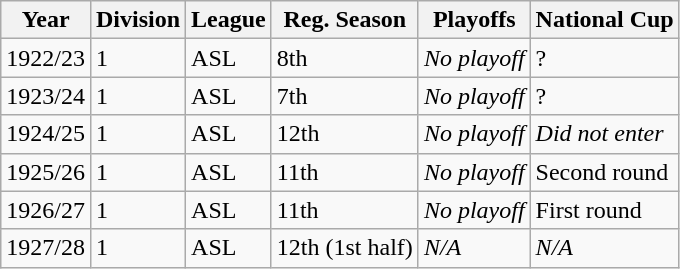<table class="wikitable">
<tr>
<th>Year</th>
<th>Division</th>
<th>League</th>
<th>Reg. Season</th>
<th>Playoffs</th>
<th>National Cup</th>
</tr>
<tr>
<td>1922/23</td>
<td>1</td>
<td>ASL</td>
<td>8th</td>
<td><em>No playoff</em></td>
<td>?</td>
</tr>
<tr>
<td>1923/24</td>
<td>1</td>
<td>ASL</td>
<td>7th</td>
<td><em>No playoff</em></td>
<td>?</td>
</tr>
<tr>
<td>1924/25</td>
<td>1</td>
<td>ASL</td>
<td>12th</td>
<td><em>No playoff</em></td>
<td><em>Did not enter</em></td>
</tr>
<tr>
<td>1925/26</td>
<td>1</td>
<td>ASL</td>
<td>11th</td>
<td><em>No playoff</em></td>
<td>Second round</td>
</tr>
<tr>
<td>1926/27</td>
<td>1</td>
<td>ASL</td>
<td>11th</td>
<td><em>No playoff</em></td>
<td>First round</td>
</tr>
<tr>
<td>1927/28</td>
<td>1</td>
<td>ASL</td>
<td>12th (1st half)</td>
<td><em>N/A</em></td>
<td><em>N/A</em></td>
</tr>
</table>
